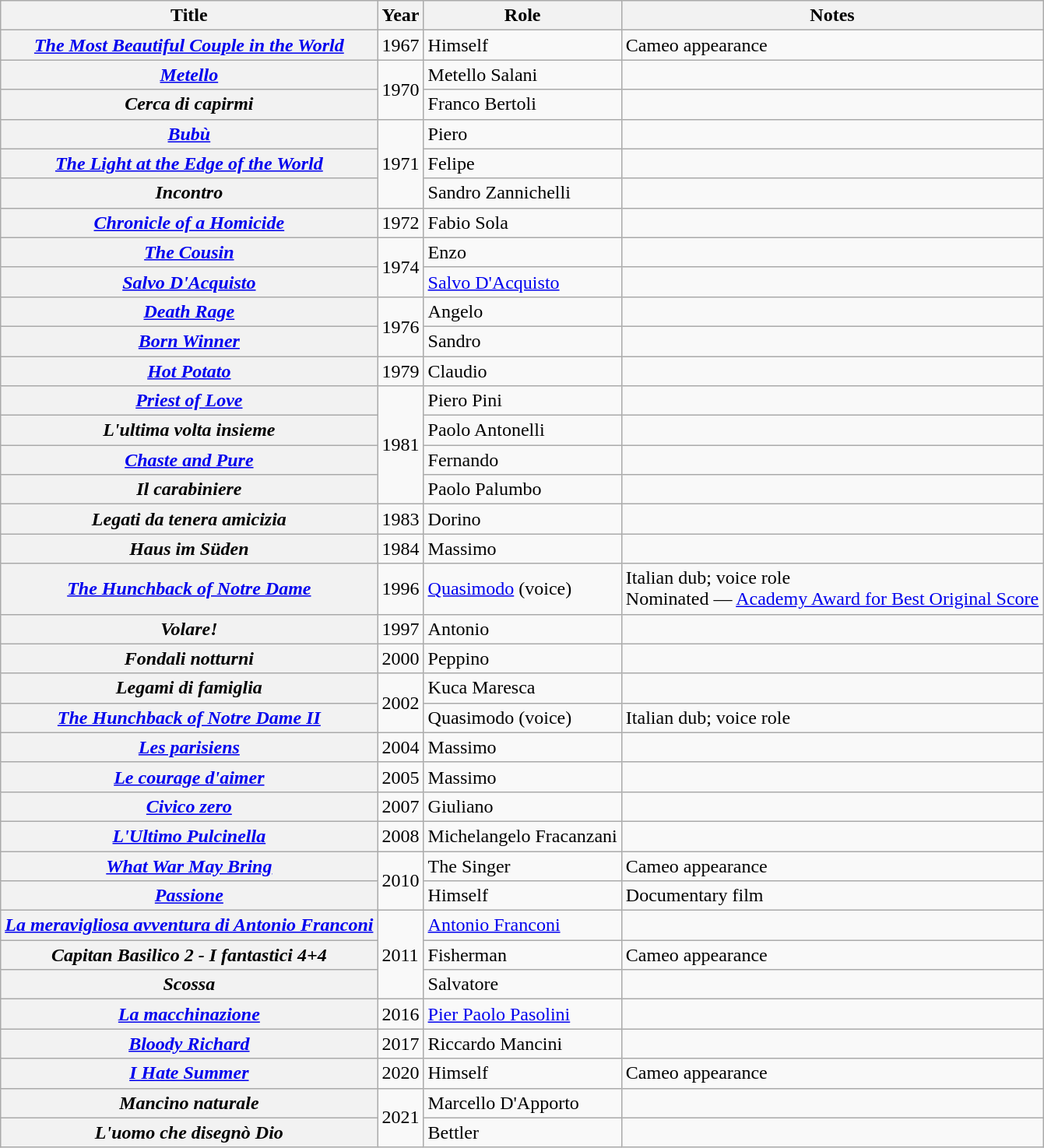<table class="wikitable plainrowheaders" style="text-align:left;">
<tr>
<th>Title</th>
<th>Year</th>
<th>Role</th>
<th>Notes</th>
</tr>
<tr>
<th scope="row"><em><a href='#'>The Most Beautiful Couple in the World</a></em></th>
<td>1967</td>
<td>Himself</td>
<td>Cameo appearance</td>
</tr>
<tr>
<th scope="row"><em><a href='#'>Metello</a></em></th>
<td rowspan="2">1970</td>
<td>Metello Salani</td>
<td></td>
</tr>
<tr>
<th scope="row"><em>Cerca di capirmi</em></th>
<td>Franco Bertoli</td>
<td></td>
</tr>
<tr>
<th scope="row"><em><a href='#'>Bubù</a></em></th>
<td rowspan="3">1971</td>
<td>Piero</td>
<td></td>
</tr>
<tr>
<th scope="row"><em><a href='#'>The Light at the Edge of the World</a></em></th>
<td>Felipe</td>
<td></td>
</tr>
<tr>
<th scope="row"><em>Incontro</em></th>
<td>Sandro Zannichelli</td>
<td></td>
</tr>
<tr>
<th scope="row"><em><a href='#'>Chronicle of a Homicide</a></em></th>
<td>1972</td>
<td>Fabio Sola</td>
<td></td>
</tr>
<tr>
<th scope="row"><em><a href='#'>The Cousin</a></em></th>
<td rowspan="2">1974</td>
<td>Enzo</td>
<td></td>
</tr>
<tr>
<th scope="row"><em><a href='#'>Salvo D'Acquisto</a></em></th>
<td><a href='#'>Salvo D'Acquisto</a></td>
<td></td>
</tr>
<tr>
<th scope="row"><em><a href='#'>Death Rage</a></em></th>
<td rowspan="2">1976</td>
<td>Angelo</td>
<td></td>
</tr>
<tr>
<th scope="row"><em><a href='#'>Born Winner</a></em></th>
<td>Sandro</td>
<td></td>
</tr>
<tr>
<th scope="row"><em><a href='#'>Hot Potato</a></em></th>
<td>1979</td>
<td>Claudio</td>
<td></td>
</tr>
<tr>
<th scope="row"><em><a href='#'>Priest of Love</a></em></th>
<td rowspan="4">1981</td>
<td>Piero Pini</td>
<td></td>
</tr>
<tr>
<th scope="row"><em>L'ultima volta insieme</em></th>
<td>Paolo Antonelli</td>
<td></td>
</tr>
<tr>
<th scope="row"><em><a href='#'>Chaste and Pure</a></em></th>
<td>Fernando</td>
<td></td>
</tr>
<tr>
<th scope="row"><em>Il carabiniere</em></th>
<td>Paolo Palumbo</td>
<td></td>
</tr>
<tr>
<th scope="row"><em>Legati da tenera amicizia</em></th>
<td>1983</td>
<td>Dorino</td>
<td></td>
</tr>
<tr>
<th scope="row"><em>Haus im Süden</em></th>
<td>1984</td>
<td>Massimo</td>
<td></td>
</tr>
<tr>
<th scope="row"><em><a href='#'>The Hunchback of Notre Dame</a></em></th>
<td>1996</td>
<td><a href='#'>Quasimodo</a> (voice)</td>
<td>Italian dub; voice role <br> Nominated — <a href='#'>Academy Award for Best Original Score</a></td>
</tr>
<tr>
<th scope="row"><em>Volare!</em></th>
<td>1997</td>
<td>Antonio</td>
<td></td>
</tr>
<tr>
<th scope="row"><em>Fondali notturni</em></th>
<td>2000</td>
<td>Peppino</td>
<td></td>
</tr>
<tr>
<th scope="row"><em>Legami di famiglia</em></th>
<td rowspan="2">2002</td>
<td>Kuca Maresca</td>
<td></td>
</tr>
<tr>
<th scope="row"><em><a href='#'>The Hunchback of Notre Dame II</a></em></th>
<td>Quasimodo (voice)</td>
<td>Italian dub; voice role</td>
</tr>
<tr>
<th scope="row"><em><a href='#'>Les parisiens</a></em></th>
<td>2004</td>
<td>Massimo</td>
<td></td>
</tr>
<tr>
<th scope="row"><em><a href='#'>Le courage d'aimer</a></em></th>
<td>2005</td>
<td>Massimo</td>
<td></td>
</tr>
<tr>
<th scope="row"><em><a href='#'>Civico zero</a></em></th>
<td>2007</td>
<td>Giuliano</td>
<td></td>
</tr>
<tr>
<th scope="row"><em><a href='#'>L'Ultimo Pulcinella</a></em></th>
<td>2008</td>
<td>Michelangelo Fracanzani</td>
<td></td>
</tr>
<tr>
<th scope="row"><em><a href='#'>What War May Bring</a></em></th>
<td rowspan="2">2010</td>
<td>The Singer</td>
<td>Cameo appearance</td>
</tr>
<tr>
<th scope="row"><em><a href='#'>Passione</a></em></th>
<td>Himself</td>
<td>Documentary film</td>
</tr>
<tr>
<th scope="row"><em><a href='#'>La meravigliosa avventura di Antonio Franconi</a></em></th>
<td rowspan="3">2011</td>
<td><a href='#'>Antonio Franconi</a></td>
<td></td>
</tr>
<tr>
<th scope="row"><em>Capitan Basilico 2 - I fantastici 4+4</em></th>
<td>Fisherman</td>
<td>Cameo appearance</td>
</tr>
<tr>
<th scope="row"><em>Scossa</em></th>
<td>Salvatore</td>
<td></td>
</tr>
<tr>
<th scope="row"><em><a href='#'>La macchinazione</a></em></th>
<td>2016</td>
<td><a href='#'>Pier Paolo Pasolini</a></td>
<td></td>
</tr>
<tr>
<th scope="row"><em><a href='#'>Bloody Richard</a></em></th>
<td>2017</td>
<td>Riccardo Mancini</td>
<td></td>
</tr>
<tr>
<th scope="row"><em><a href='#'>I Hate Summer</a></em></th>
<td>2020</td>
<td>Himself</td>
<td>Cameo appearance</td>
</tr>
<tr>
<th scope="row"><em>Mancino naturale</em></th>
<td rowspan="2">2021</td>
<td>Marcello D'Apporto</td>
<td></td>
</tr>
<tr>
<th scope="row"><em>L'uomo che disegnò Dio</em></th>
<td>Bettler</td>
<td></td>
</tr>
</table>
